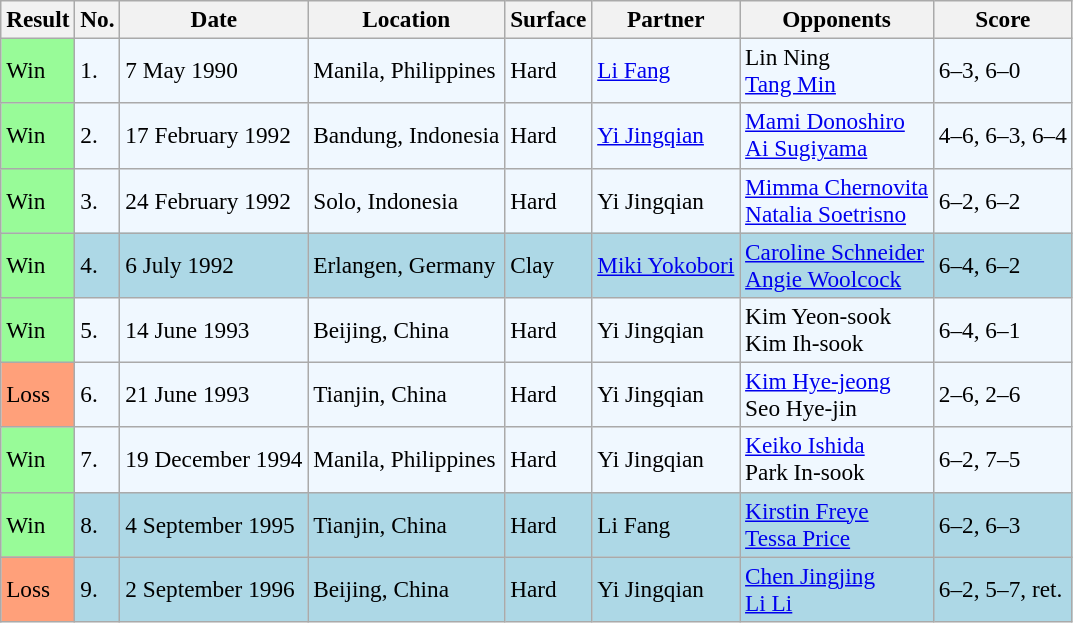<table class="sortable wikitable" style="font-size:97%;">
<tr>
<th>Result</th>
<th>No.</th>
<th>Date</th>
<th>Location</th>
<th>Surface</th>
<th>Partner</th>
<th>Opponents</th>
<th class="unsortable">Score</th>
</tr>
<tr style="background:#f0f8ff;">
<td style="background:#98fb98;">Win</td>
<td>1.</td>
<td>7 May 1990</td>
<td>Manila, Philippines</td>
<td>Hard</td>
<td> <a href='#'>Li Fang</a></td>
<td> Lin Ning <br>  <a href='#'>Tang Min</a></td>
<td>6–3, 6–0</td>
</tr>
<tr style="background:#f0f8ff;">
<td style="background:#98fb98;">Win</td>
<td>2.</td>
<td>17 February 1992</td>
<td>Bandung, Indonesia</td>
<td>Hard</td>
<td> <a href='#'>Yi Jingqian</a></td>
<td> <a href='#'>Mami Donoshiro</a> <br>  <a href='#'>Ai Sugiyama</a></td>
<td>4–6, 6–3, 6–4</td>
</tr>
<tr style="background:#f0f8ff;">
<td style="background:#98fb98;">Win</td>
<td>3.</td>
<td>24 February 1992</td>
<td>Solo, Indonesia</td>
<td>Hard</td>
<td> Yi Jingqian</td>
<td> <a href='#'>Mimma Chernovita</a> <br>  <a href='#'>Natalia Soetrisno</a></td>
<td>6–2, 6–2</td>
</tr>
<tr style="background:lightblue;">
<td style="background:#98fb98;">Win</td>
<td>4.</td>
<td>6 July 1992</td>
<td>Erlangen, Germany</td>
<td>Clay</td>
<td> <a href='#'>Miki Yokobori</a></td>
<td> <a href='#'>Caroline Schneider</a> <br>  <a href='#'>Angie Woolcock</a></td>
<td>6–4, 6–2</td>
</tr>
<tr style="background:#f0f8ff;">
<td style="background:#98fb98;">Win</td>
<td>5.</td>
<td>14 June 1993</td>
<td>Beijing, China</td>
<td>Hard</td>
<td> Yi Jingqian</td>
<td> Kim Yeon-sook <br>  Kim Ih-sook</td>
<td>6–4, 6–1</td>
</tr>
<tr style="background:#f0f8ff;">
<td style="background:#ffa07a;">Loss</td>
<td>6.</td>
<td>21 June 1993</td>
<td>Tianjin, China</td>
<td>Hard</td>
<td> Yi Jingqian</td>
<td> <a href='#'>Kim Hye-jeong</a> <br>  Seo Hye-jin</td>
<td>2–6, 2–6</td>
</tr>
<tr style="background:#f0f8ff;">
<td style="background:#98fb98;">Win</td>
<td>7.</td>
<td>19 December 1994</td>
<td>Manila, Philippines</td>
<td>Hard</td>
<td> Yi Jingqian</td>
<td> <a href='#'>Keiko Ishida</a> <br>  Park In-sook</td>
<td>6–2, 7–5</td>
</tr>
<tr style="background:lightblue;">
<td style="background:#98fb98;">Win</td>
<td>8.</td>
<td>4 September 1995</td>
<td>Tianjin, China</td>
<td>Hard</td>
<td> Li Fang</td>
<td> <a href='#'>Kirstin Freye</a> <br>  <a href='#'>Tessa Price</a></td>
<td>6–2, 6–3</td>
</tr>
<tr style="background:lightblue;">
<td style="background:#ffa07a;">Loss</td>
<td>9.</td>
<td>2 September 1996</td>
<td>Beijing, China</td>
<td>Hard</td>
<td> Yi Jingqian</td>
<td> <a href='#'>Chen Jingjing</a> <br>  <a href='#'>Li Li</a></td>
<td>6–2, 5–7, ret.</td>
</tr>
</table>
